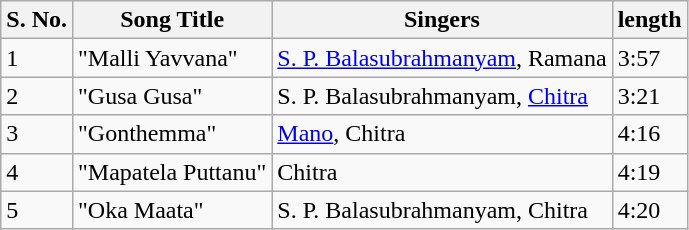<table class="wikitable">
<tr>
<th>S. No.</th>
<th>Song Title</th>
<th>Singers</th>
<th>length</th>
</tr>
<tr>
<td>1</td>
<td>"Malli Yavvana"</td>
<td><a href='#'>S. P. Balasubrahmanyam</a>, Ramana</td>
<td>3:57</td>
</tr>
<tr>
<td>2</td>
<td>"Gusa Gusa"</td>
<td>S. P. Balasubrahmanyam, <a href='#'>Chitra</a></td>
<td>3:21</td>
</tr>
<tr>
<td>3</td>
<td>"Gonthemma"</td>
<td><a href='#'>Mano</a>, Chitra</td>
<td>4:16</td>
</tr>
<tr>
<td>4</td>
<td>"Mapatela Puttanu"</td>
<td>Chitra</td>
<td>4:19</td>
</tr>
<tr>
<td>5</td>
<td>"Oka Maata"</td>
<td>S. P. Balasubrahmanyam, Chitra</td>
<td>4:20</td>
</tr>
</table>
